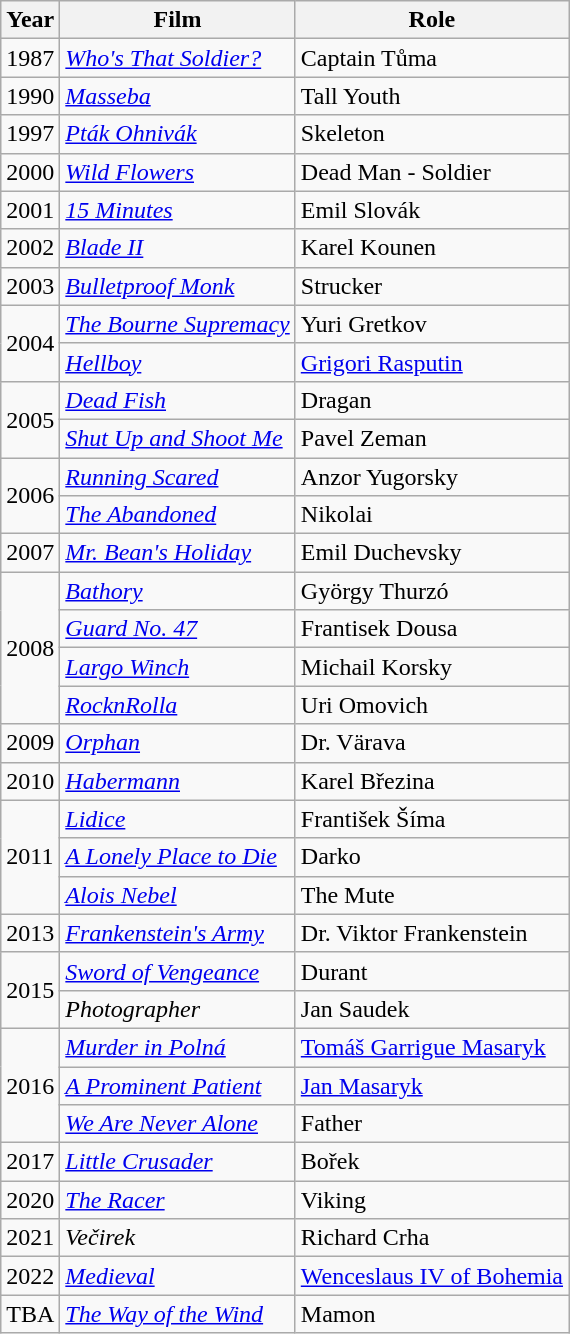<table class="wikitable sortable">
<tr>
<th>Year</th>
<th>Film</th>
<th>Role</th>
</tr>
<tr>
<td>1987</td>
<td><em><a href='#'>Who's That Soldier?</a></em></td>
<td>Captain Tůma</td>
</tr>
<tr>
<td>1990</td>
<td><em><a href='#'>Masseba</a></em></td>
<td>Tall Youth</td>
</tr>
<tr>
<td>1997</td>
<td><em><a href='#'>Pták Ohnivák</a></em></td>
<td>Skeleton</td>
</tr>
<tr>
<td>2000</td>
<td><em><a href='#'>Wild Flowers</a></em></td>
<td>Dead Man - Soldier</td>
</tr>
<tr>
<td>2001</td>
<td><em><a href='#'>15 Minutes</a></em></td>
<td>Emil Slovák</td>
</tr>
<tr>
<td>2002</td>
<td><em><a href='#'>Blade II</a></em></td>
<td>Karel Kounen</td>
</tr>
<tr>
<td>2003</td>
<td><em><a href='#'>Bulletproof Monk</a></em></td>
<td>Strucker</td>
</tr>
<tr>
<td rowspan="2">2004</td>
<td><em><a href='#'>The Bourne Supremacy</a></em></td>
<td>Yuri Gretkov</td>
</tr>
<tr>
<td><em><a href='#'>Hellboy</a></em></td>
<td><a href='#'>Grigori Rasputin</a></td>
</tr>
<tr>
<td rowspan="2">2005</td>
<td><em><a href='#'>Dead Fish</a></em></td>
<td>Dragan</td>
</tr>
<tr>
<td><em><a href='#'>Shut Up and Shoot Me</a></em></td>
<td>Pavel Zeman</td>
</tr>
<tr>
<td rowspan="2">2006</td>
<td><em><a href='#'>Running Scared</a></em></td>
<td>Anzor Yugorsky</td>
</tr>
<tr>
<td><em><a href='#'>The Abandoned</a></em></td>
<td>Nikolai</td>
</tr>
<tr>
<td>2007</td>
<td><em><a href='#'>Mr. Bean's Holiday</a></em></td>
<td>Emil Duchevsky</td>
</tr>
<tr>
<td rowspan="4">2008</td>
<td><em><a href='#'>Bathory</a></em></td>
<td>György Thurzó</td>
</tr>
<tr>
<td><em><a href='#'>Guard No. 47</a></em></td>
<td>Frantisek Dousa</td>
</tr>
<tr>
<td><em><a href='#'>Largo Winch</a></em></td>
<td>Michail Korsky</td>
</tr>
<tr>
<td><em><a href='#'>RocknRolla</a></em></td>
<td>Uri Omovich</td>
</tr>
<tr>
<td>2009</td>
<td><em><a href='#'>Orphan</a></em></td>
<td>Dr. Värava</td>
</tr>
<tr>
<td>2010</td>
<td><em><a href='#'>Habermann</a></em></td>
<td>Karel Březina</td>
</tr>
<tr>
<td rowspan="3">2011</td>
<td><em><a href='#'>Lidice</a></em></td>
<td>František Šíma</td>
</tr>
<tr>
<td><em><a href='#'>A Lonely Place to Die</a></em></td>
<td>Darko</td>
</tr>
<tr>
<td><em><a href='#'>Alois Nebel</a></em></td>
<td>The Mute</td>
</tr>
<tr>
<td>2013</td>
<td><em><a href='#'>Frankenstein's Army</a></em></td>
<td>Dr. Viktor Frankenstein</td>
</tr>
<tr>
<td rowspan="2">2015</td>
<td><em><a href='#'>Sword of Vengeance</a></em></td>
<td>Durant</td>
</tr>
<tr>
<td><em>Photographer</em></td>
<td>Jan Saudek</td>
</tr>
<tr>
<td rowspan="3">2016</td>
<td><em><a href='#'>Murder in Polná</a></em></td>
<td><a href='#'>Tomáš Garrigue Masaryk</a></td>
</tr>
<tr>
<td><em><a href='#'>A Prominent Patient</a></em></td>
<td><a href='#'>Jan Masaryk</a></td>
</tr>
<tr>
<td><em><a href='#'>We Are Never Alone</a></em></td>
<td>Father</td>
</tr>
<tr>
<td>2017</td>
<td><em><a href='#'>Little Crusader</a></em></td>
<td>Bořek</td>
</tr>
<tr>
<td>2020</td>
<td><em><a href='#'>The Racer</a></em></td>
<td>Viking</td>
</tr>
<tr>
<td>2021</td>
<td><em>Večirek</em></td>
<td>Richard Crha</td>
</tr>
<tr>
<td>2022</td>
<td><em><a href='#'>Medieval</a></em></td>
<td><a href='#'>Wenceslaus IV of Bohemia</a></td>
</tr>
<tr>
<td>TBA</td>
<td><em><a href='#'>The Way of the Wind</a></em></td>
<td>Mamon</td>
</tr>
</table>
